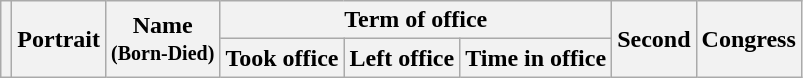<table class="wikitable" style="text-align:center;">
<tr>
<th rowspan=2></th>
<th rowspan=2>Portrait</th>
<th rowspan=2>Name <br><small>(Born-Died)</small></th>
<th colspan=3>Term of office</th>
<th rowspan=2>Second</th>
<th rowspan=2>Congress</th>
</tr>
<tr>
<th>Took office</th>
<th>Left office</th>
<th>Time in office<br>























</th>
</tr>
</table>
